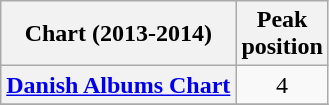<table class="wikitable sortable plainrowheaders">
<tr>
<th scope="col">Chart (2013-2014)</th>
<th scope="col">Peak<br>position</th>
</tr>
<tr>
<th scope="row"><a href='#'>Danish Albums Chart</a></th>
<td style="text-align:center;">4</td>
</tr>
<tr>
</tr>
</table>
